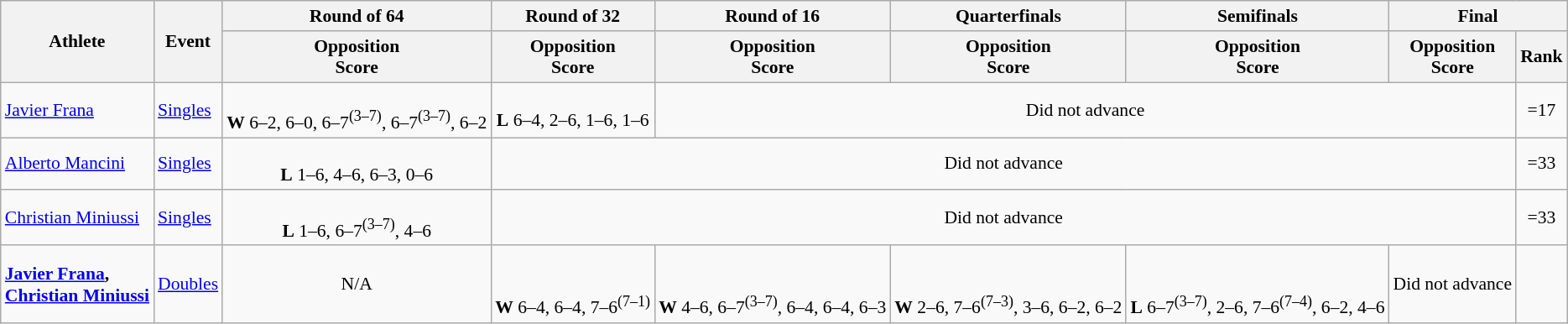<table class="wikitable" border="1" style="font-size:90%">
<tr>
<th rowspan=2>Athlete</th>
<th rowspan=2>Event</th>
<th>Round of 64</th>
<th>Round of 32</th>
<th>Round of 16</th>
<th>Quarterfinals</th>
<th>Semifinals</th>
<th colspan=2>Final</th>
</tr>
<tr>
<th>Opposition<br>Score</th>
<th>Opposition<br>Score</th>
<th>Opposition<br>Score</th>
<th>Opposition<br>Score</th>
<th>Opposition<br>Score</th>
<th>Opposition<br>Score</th>
<th>Rank</th>
</tr>
<tr>
<td><a href='#'>Javier Frana</a></td>
<td><a href='#'>Singles</a></td>
<td align=center><br><strong>W</strong> 6–2, 6–0, 6–7<sup>(3–7)</sup>, 6–7<sup>(3–7)</sup>, 6–2</td>
<td align=center><br><strong>L</strong> 6–4, 2–6, 1–6, 1–6</td>
<td align=center colspan=4>Did not advance</td>
<td align=center>=17</td>
</tr>
<tr>
<td><a href='#'>Alberto Mancini</a></td>
<td><a href='#'>Singles</a></td>
<td align=center><br><strong>L</strong> 1–6, 4–6, 6–3, 0–6</td>
<td align=center colspan=5>Did not advance</td>
<td align=center>=33</td>
</tr>
<tr>
<td><a href='#'>Christian Miniussi</a></td>
<td><a href='#'>Singles</a></td>
<td align=center><br><strong>L</strong> 1–6, 6–7<sup>(3–7)</sup>, 4–6</td>
<td align=center colspan=5>Did not advance</td>
<td align=center>=33</td>
</tr>
<tr>
<td><strong><a href='#'>Javier Frana</a>, <br> <a href='#'>Christian Miniussi</a></strong></td>
<td><a href='#'>Doubles</a></td>
<td align=center>N/A</td>
<td align=center><br><br><strong>W</strong> 6–4, 6–4, 7–6<sup>(7–1)</sup></td>
<td align=center><br><br><strong>W</strong> 4–6, 6–7<sup>(3–7)</sup>, 6–4, 6–4, 6–3</td>
<td align=center><br><br><strong>W</strong> 2–6, 7–6<sup>(7–3)</sup>, 3–6, 6–2, 6–2</td>
<td align=center><br><br><strong>L</strong> 6–7<sup>(3–7)</sup>, 2–6, 7–6<sup>(7–4)</sup>, 6–2, 4–6</td>
<td align=center>Did not advance</td>
<td align=center></td>
</tr>
</table>
